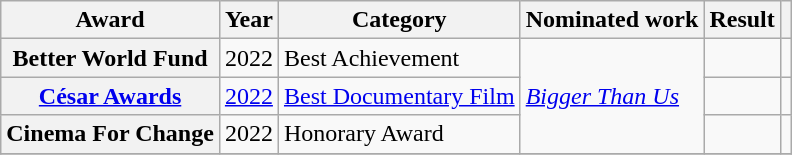<table class="wikitable sortable plainrowheaders">
<tr>
<th>Award</th>
<th>Year</th>
<th>Category</th>
<th>Nominated work</th>
<th>Result</th>
<th scope="col" class="unsortable"></th>
</tr>
<tr>
<th scope="row">Better World Fund</th>
<td>2022</td>
<td>Best Achievement</td>
<td rowspan="3"><em><a href='#'>Bigger Than Us</a></em></td>
<td></td>
<td></td>
</tr>
<tr>
<th scope="row"><a href='#'>César Awards</a></th>
<td><a href='#'>2022</a></td>
<td><a href='#'>Best Documentary Film</a></td>
<td></td>
<td></td>
</tr>
<tr>
<th scope="row">Cinema For Change</th>
<td>2022</td>
<td>Honorary Award</td>
<td></td>
<td></td>
</tr>
<tr>
</tr>
</table>
